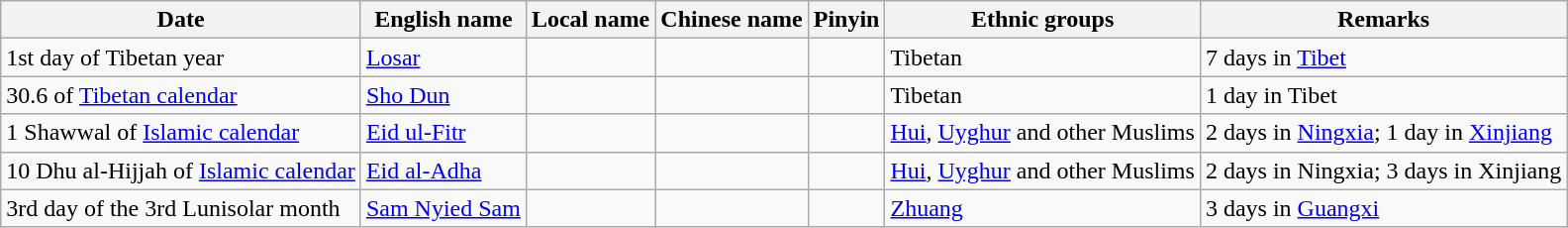<table class="wikitable">
<tr>
<th>Date</th>
<th>English name</th>
<th>Local name</th>
<th>Chinese name</th>
<th>Pinyin</th>
<th>Ethnic groups</th>
<th>Remarks</th>
</tr>
<tr>
<td>1st day of Tibetan year</td>
<td><a href='#'>Losar</a></td>
<td></td>
<td></td>
<td></td>
<td>Tibetan</td>
<td>7 days in <a href='#'>Tibet</a></td>
</tr>
<tr>
<td>30.6 of <a href='#'>Tibetan calendar</a></td>
<td><a href='#'>Sho Dun</a></td>
<td></td>
<td></td>
<td></td>
<td>Tibetan</td>
<td>1 day in Tibet</td>
</tr>
<tr>
<td>1 Shawwal of <a href='#'>Islamic calendar</a></td>
<td><a href='#'>Eid ul-Fitr</a></td>
<td></td>
<td></td>
<td></td>
<td><a href='#'>Hui</a>, <a href='#'>Uyghur</a> and other Muslims</td>
<td>2 days in <a href='#'>Ningxia</a>; 1 day in <a href='#'>Xinjiang</a></td>
</tr>
<tr>
<td>10 Dhu al-Hijjah of <a href='#'>Islamic calendar</a></td>
<td><a href='#'>Eid al-Adha</a></td>
<td></td>
<td></td>
<td></td>
<td><a href='#'>Hui</a>, <a href='#'>Uyghur</a> and other Muslims</td>
<td>2 days in Ningxia; 3 days in Xinjiang</td>
</tr>
<tr>
<td>3rd day of the 3rd Lunisolar month</td>
<td><a href='#'>Sam Nyied Sam</a></td>
<td></td>
<td></td>
<td></td>
<td><a href='#'>Zhuang</a></td>
<td>3 days in <a href='#'>Guangxi</a></td>
</tr>
</table>
